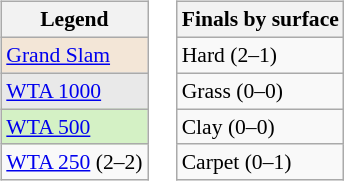<table>
<tr valign=top>
<td><br><table class="wikitable" style="font-size:90%">
<tr>
<th>Legend</th>
</tr>
<tr>
<td style="background:#f3e6d7;"><a href='#'>Grand Slam</a></td>
</tr>
<tr>
<td style="background:#e9e9e9;"><a href='#'>WTA 1000</a></td>
</tr>
<tr>
<td style="background:#d4f1c5;"><a href='#'>WTA 500</a></td>
</tr>
<tr>
<td><a href='#'>WTA 250</a> (2–2)</td>
</tr>
</table>
</td>
<td><br><table class="wikitable" style="font-size:90%">
<tr>
<th>Finals by surface</th>
</tr>
<tr>
<td>Hard (2–1)</td>
</tr>
<tr>
<td>Grass (0–0)</td>
</tr>
<tr>
<td>Clay (0–0)</td>
</tr>
<tr>
<td>Carpet (0–1)</td>
</tr>
</table>
</td>
</tr>
</table>
